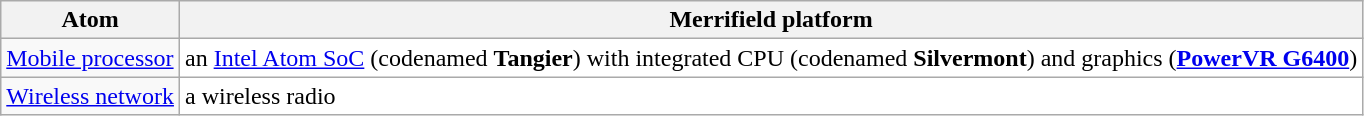<table class="wikitable">
<tr>
<th>Atom</th>
<th>Merrifield platform</th>
</tr>
<tr>
<td><a href='#'>Mobile processor</a></td>
<td style="background:white">an <a href='#'>Intel Atom SoC</a> (codenamed <strong>Tangier</strong>) with integrated CPU (codenamed <strong>Silvermont</strong>) and graphics (<strong><a href='#'>PowerVR G6400</a></strong>)</td>
</tr>
<tr>
<td><a href='#'>Wireless network</a></td>
<td style="background:white">a wireless radio</td>
</tr>
</table>
